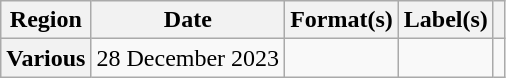<table class="wikitable plainrowheaders" style="text-align:center;">
<tr>
<th scope="col">Region</th>
<th scope="col">Date</th>
<th scope="col">Format(s)</th>
<th scope="col">Label(s)</th>
<th scope="col"></th>
</tr>
<tr>
<th scope="row">Various</th>
<td>28 December 2023</td>
<td></td>
<td></td>
<td style="text-align:center"></td>
</tr>
</table>
